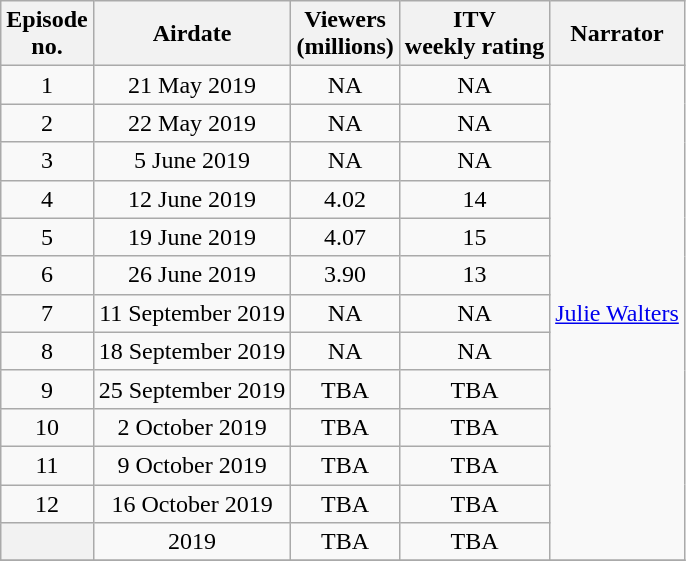<table class="wikitable" style="text-align:center">
<tr>
<th scope="col">Episode<br>no.</th>
<th scope="col">Airdate</th>
<th scope="col">Viewers<br>(millions)</th>
<th scope="col">ITV<br>weekly rating</th>
<th scope="col">Narrator</th>
</tr>
<tr>
<td>1</td>
<td>21 May 2019</td>
<td>NA</td>
<td>NA</td>
<td rowspan="13"><a href='#'>Julie Walters</a></td>
</tr>
<tr>
<td>2</td>
<td>22 May 2019</td>
<td>NA</td>
<td>NA</td>
</tr>
<tr>
<td>3</td>
<td>5 June 2019</td>
<td>NA</td>
<td>NA</td>
</tr>
<tr>
<td>4</td>
<td>12 June 2019</td>
<td>4.02</td>
<td>14</td>
</tr>
<tr>
<td>5</td>
<td>19 June 2019</td>
<td>4.07</td>
<td>15</td>
</tr>
<tr>
<td>6</td>
<td>26 June 2019</td>
<td>3.90</td>
<td>13</td>
</tr>
<tr>
<td>7</td>
<td>11 September 2019</td>
<td>NA</td>
<td>NA</td>
</tr>
<tr>
<td>8</td>
<td>18 September 2019</td>
<td>NA</td>
<td>NA</td>
</tr>
<tr>
<td>9</td>
<td>25 September 2019</td>
<td>TBA</td>
<td>TBA</td>
</tr>
<tr>
<td>10</td>
<td>2 October 2019</td>
<td>TBA</td>
<td>TBA</td>
</tr>
<tr>
<td>11</td>
<td>9 October 2019</td>
<td>TBA</td>
<td>TBA</td>
</tr>
<tr>
<td>12</td>
<td>16 October 2019</td>
<td>TBA</td>
<td>TBA</td>
</tr>
<tr>
<th></th>
<td>2019</td>
<td>TBA</td>
<td>TBA</td>
</tr>
<tr>
</tr>
</table>
